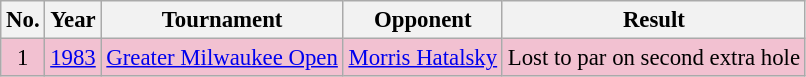<table class="wikitable" style="font-size:95%;">
<tr>
<th>No.</th>
<th>Year</th>
<th>Tournament</th>
<th>Opponent</th>
<th>Result</th>
</tr>
<tr style="background:#F2C1D1;">
<td align=center>1</td>
<td><a href='#'>1983</a></td>
<td><a href='#'>Greater Milwaukee Open</a></td>
<td> <a href='#'>Morris Hatalsky</a></td>
<td>Lost to par on second extra hole</td>
</tr>
</table>
